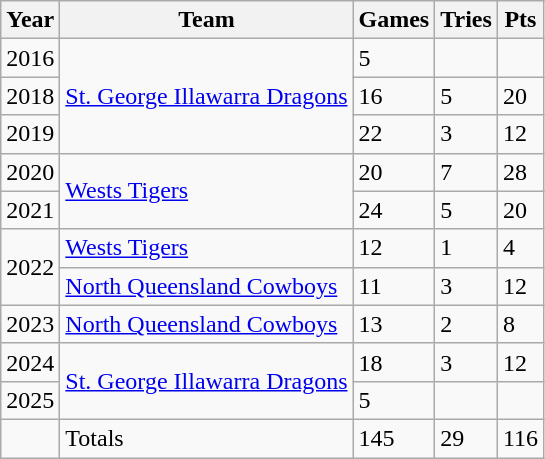<table class="wikitable">
<tr>
<th>Year</th>
<th>Team</th>
<th>Games</th>
<th>Tries</th>
<th>Pts</th>
</tr>
<tr>
<td>2016</td>
<td rowspan="3"> <a href='#'>St. George Illawarra Dragons</a></td>
<td>5</td>
<td></td>
<td></td>
</tr>
<tr>
<td>2018</td>
<td>16</td>
<td>5</td>
<td>20</td>
</tr>
<tr>
<td>2019</td>
<td>22</td>
<td>3</td>
<td>12</td>
</tr>
<tr>
<td>2020</td>
<td rowspan="2"> <a href='#'>Wests Tigers</a></td>
<td>20</td>
<td>7</td>
<td>28</td>
</tr>
<tr>
<td>2021</td>
<td>24</td>
<td>5</td>
<td>20</td>
</tr>
<tr>
<td rowspan="2">2022</td>
<td> <a href='#'>Wests Tigers</a></td>
<td>12</td>
<td>1</td>
<td>4</td>
</tr>
<tr>
<td> <a href='#'>North Queensland Cowboys</a></td>
<td>11</td>
<td>3</td>
<td>12</td>
</tr>
<tr>
<td>2023</td>
<td> <a href='#'>North Queensland Cowboys</a></td>
<td>13</td>
<td>2</td>
<td>8</td>
</tr>
<tr>
<td>2024</td>
<td rowspan="2"> <a href='#'>St. George Illawarra Dragons</a></td>
<td>18</td>
<td>3</td>
<td>12</td>
</tr>
<tr>
<td>2025</td>
<td>5</td>
<td></td>
<td></td>
</tr>
<tr>
<td></td>
<td>Totals</td>
<td>145</td>
<td>29</td>
<td>116</td>
</tr>
</table>
